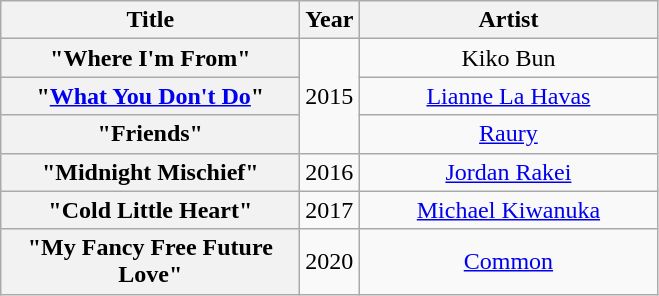<table class="wikitable plainrowheaders" style="text-align:center;">
<tr>
<th scope="col" style="width:12em;">Title</th>
<th scope="col" style="width:1em;">Year</th>
<th scope="col" style="width:12em;">Artist</th>
</tr>
<tr>
<th scope="row">"Where I'm From"</th>
<td rowspan="3">2015</td>
<td>Kiko Bun</td>
</tr>
<tr>
<th scope="row">"<a href='#'>What You Don't Do</a>"</th>
<td><a href='#'>Lianne La Havas</a></td>
</tr>
<tr>
<th scope="row">"Friends"</th>
<td><a href='#'>Raury</a></td>
</tr>
<tr>
<th scope="row">"Midnight Mischief"</th>
<td>2016</td>
<td><a href='#'>Jordan Rakei</a></td>
</tr>
<tr>
<th scope="row">"Cold Little Heart"</th>
<td>2017</td>
<td><a href='#'>Michael Kiwanuka</a></td>
</tr>
<tr>
<th scope="row">"My Fancy Free Future Love"</th>
<td>2020</td>
<td><a href='#'>Common</a></td>
</tr>
</table>
